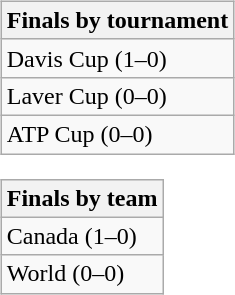<table>
<tr valign=top>
<td><br><table class=wikitable>
<tr>
<th>Finals by tournament</th>
</tr>
<tr>
<td>Davis Cup (1–0)</td>
</tr>
<tr>
<td>Laver Cup (0–0)</td>
</tr>
<tr>
<td>ATP Cup (0–0)</td>
</tr>
</table>
<table class=wikitable>
<tr>
<th>Finals by team</th>
</tr>
<tr>
<td>Canada (1–0)</td>
</tr>
<tr>
<td>World (0–0)</td>
</tr>
</table>
</td>
</tr>
</table>
